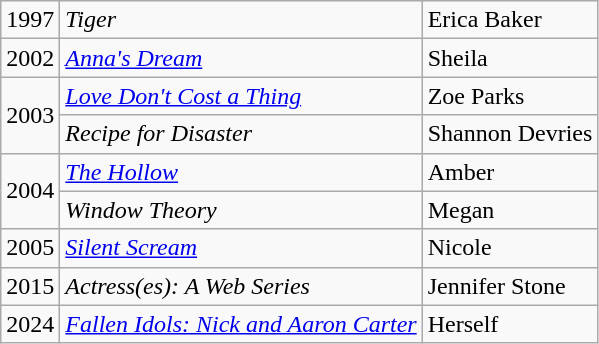<table class=wikitable>
<tr>
<td>1997</td>
<td><em>Tiger</em></td>
<td>Erica Baker</td>
</tr>
<tr>
<td>2002</td>
<td><em><a href='#'>Anna's Dream</a></em></td>
<td>Sheila</td>
</tr>
<tr>
<td rowspan=2>2003</td>
<td><em><a href='#'>Love Don't Cost a Thing</a></em></td>
<td>Zoe Parks</td>
</tr>
<tr>
<td><em>Recipe for Disaster</em></td>
<td>Shannon Devries</td>
</tr>
<tr>
<td rowspan=2>2004</td>
<td><em><a href='#'>The Hollow</a></em></td>
<td>Amber</td>
</tr>
<tr>
<td><em>Window Theory</em></td>
<td>Megan</td>
</tr>
<tr>
<td>2005</td>
<td><em><a href='#'>Silent Scream</a></em></td>
<td>Nicole</td>
</tr>
<tr>
<td>2015</td>
<td><em>Actress(es): A Web Series</em></td>
<td>Jennifer Stone</td>
</tr>
<tr>
<td>2024</td>
<td><em><a href='#'>Fallen Idols: Nick and Aaron Carter</a></em></td>
<td>Herself</td>
</tr>
</table>
